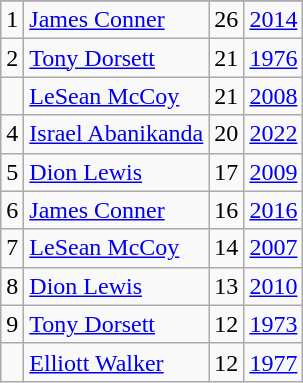<table class="wikitable">
<tr>
</tr>
<tr>
<td>1</td>
<td><a href='#'>James Conner</a></td>
<td>26</td>
<td><a href='#'>2014</a></td>
</tr>
<tr>
<td>2</td>
<td><a href='#'>Tony Dorsett</a></td>
<td>21</td>
<td><a href='#'>1976</a></td>
</tr>
<tr>
<td></td>
<td><a href='#'>LeSean McCoy</a></td>
<td>21</td>
<td><a href='#'>2008</a></td>
</tr>
<tr>
<td>4</td>
<td><a href='#'>Israel Abanikanda</a></td>
<td>20</td>
<td><a href='#'>2022</a></td>
</tr>
<tr>
<td>5</td>
<td><a href='#'>Dion Lewis</a></td>
<td>17</td>
<td><a href='#'>2009</a></td>
</tr>
<tr>
<td>6</td>
<td><a href='#'>James Conner</a></td>
<td>16</td>
<td><a href='#'>2016</a></td>
</tr>
<tr>
<td>7</td>
<td><a href='#'>LeSean McCoy</a></td>
<td>14</td>
<td><a href='#'>2007</a></td>
</tr>
<tr>
<td>8</td>
<td><a href='#'>Dion Lewis</a></td>
<td>13</td>
<td><a href='#'>2010</a></td>
</tr>
<tr>
<td>9</td>
<td><a href='#'>Tony Dorsett</a></td>
<td>12</td>
<td><a href='#'>1973</a></td>
</tr>
<tr>
<td></td>
<td><a href='#'>Elliott Walker</a></td>
<td>12</td>
<td><a href='#'>1977</a></td>
</tr>
</table>
